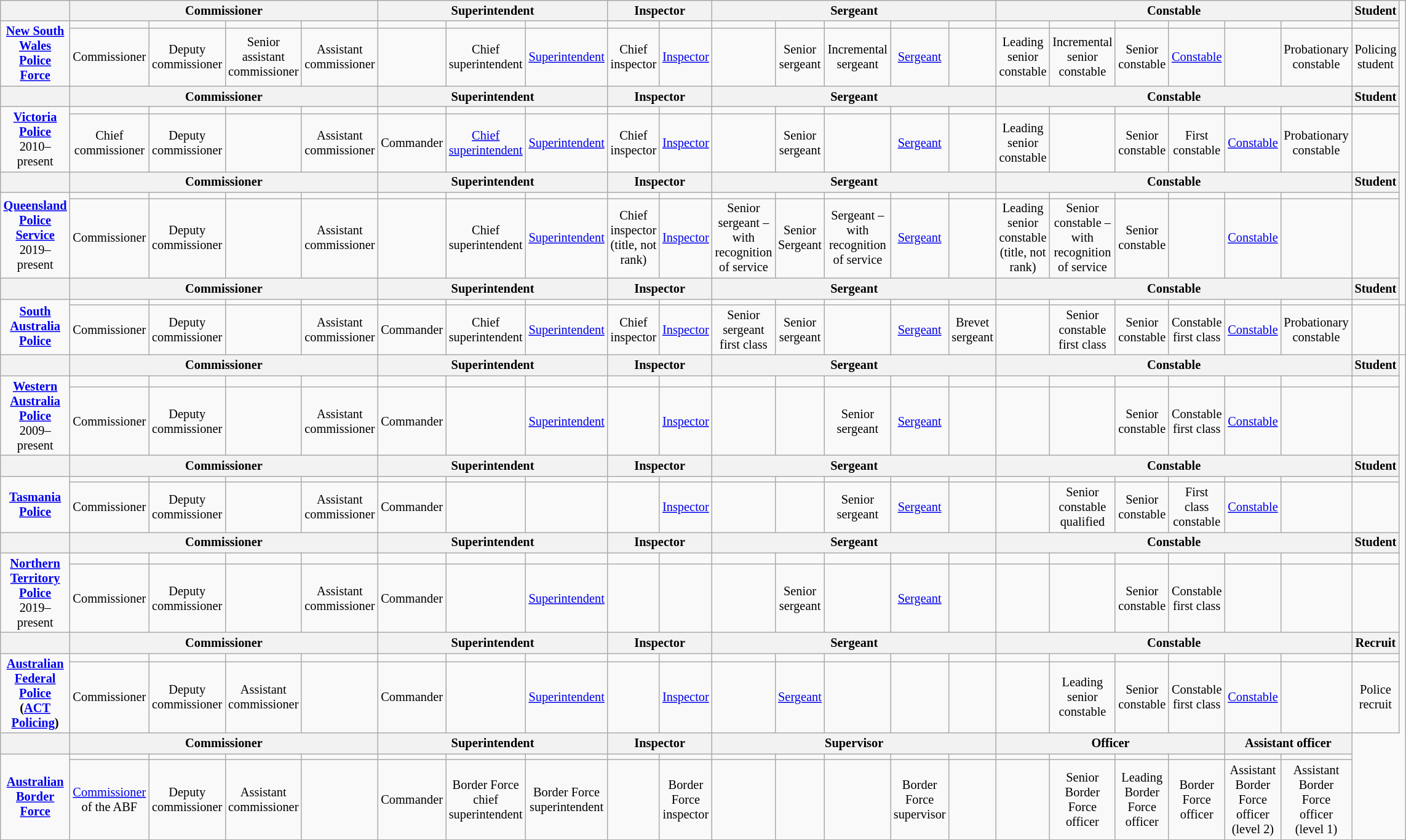<table class="wikitable" style="text-align:center; padding:5px; font-size:85%; margin: 0px 12px 12px 0px;">
<tr>
<th></th>
<th colspan=4>Commissioner</th>
<th colspan=3>Superintendent</th>
<th colspan=2>Inspector</th>
<th colspan=5>Sergeant</th>
<th colspan=6>Constable</th>
<th colspan=1>Student</th>
</tr>
<tr>
<td rowspan=2> <strong><a href='#'>New South Wales<br>Police Force</a></strong></td>
<td></td>
<td></td>
<td></td>
<td></td>
<td></td>
<td></td>
<td></td>
<td></td>
<td></td>
<td></td>
<td></td>
<td></td>
<td></td>
<td></td>
<td></td>
<td></td>
<td></td>
<td></td>
<td></td>
<td></td>
<td></td>
</tr>
<tr>
<td>Commissioner</td>
<td>Deputy<br>commissioner</td>
<td>Senior<br>assistant<br>commissioner</td>
<td>Assistant<br>commissioner</td>
<td></td>
<td>Chief<br>superintendent</td>
<td><a href='#'>Superintendent</a></td>
<td>Chief<br>inspector</td>
<td><a href='#'>Inspector</a></td>
<td></td>
<td>Senior<br>sergeant</td>
<td>Incremental<br>sergeant</td>
<td><a href='#'>Sergeant</a></td>
<td></td>
<td>Leading<br>senior<br>constable</td>
<td>Incremental<br>senior<br>constable</td>
<td>Senior<br>constable</td>
<td><a href='#'>Constable</a></td>
<td></td>
<td>Probationary constable</td>
<td>Policing student</td>
</tr>
<tr>
<th></th>
<th colspan=4>Commissioner</th>
<th colspan=3>Superintendent</th>
<th colspan=2>Inspector</th>
<th colspan=5>Sergeant</th>
<th colspan=6>Constable</th>
<th colspan=1>Student</th>
</tr>
<tr>
<td rowspan=2> <strong><a href='#'>Victoria Police</a></strong><br>2010–present</td>
<td></td>
<td></td>
<td></td>
<td></td>
<td></td>
<td></td>
<td></td>
<td></td>
<td></td>
<td></td>
<td></td>
<td></td>
<td></td>
<td></td>
<td></td>
<td></td>
<td></td>
<td></td>
<td></td>
<td></td>
<td></td>
</tr>
<tr>
<td>Chief<br>commissioner</td>
<td>Deputy<br>commissioner</td>
<td></td>
<td>Assistant<br>commissioner</td>
<td>Commander</td>
<td><a href='#'>Chief<br>superintendent</a></td>
<td><a href='#'>Superintendent</a></td>
<td>Chief<br>inspector</td>
<td><a href='#'>Inspector</a></td>
<td></td>
<td>Senior<br>sergeant</td>
<td></td>
<td><a href='#'>Sergeant</a></td>
<td></td>
<td>Leading<br>senior<br>constable</td>
<td></td>
<td>Senior<br>constable</td>
<td>First<br>constable</td>
<td><a href='#'>Constable</a></td>
<td>Probationary constable</td>
<td></td>
</tr>
<tr>
<th></th>
<th colspan=4>Commissioner</th>
<th colspan=3>Superintendent</th>
<th colspan=2>Inspector</th>
<th colspan=5>Sergeant</th>
<th colspan=6>Constable</th>
<th colspan=1>Student</th>
</tr>
<tr>
<td rowspan=2> <strong><a href='#'>Queensland Police Service</a></strong><br>2019–present</td>
<td></td>
<td></td>
<td></td>
<td></td>
<td></td>
<td></td>
<td></td>
<td></td>
<td></td>
<td></td>
<td></td>
<td></td>
<td></td>
<td></td>
<td></td>
<td></td>
<td></td>
<td></td>
<td></td>
<td></td>
<td></td>
</tr>
<tr>
<td>Commissioner</td>
<td>Deputy<br>commissioner</td>
<td></td>
<td>Assistant<br>commissioner</td>
<td></td>
<td>Chief<br>superintendent</td>
<td><a href='#'>Superintendent</a></td>
<td>Chief inspector (title, not rank)</td>
<td><a href='#'>Inspector</a></td>
<td>Senior sergeant – with recognition of service</td>
<td>Senior<br>Sergeant</td>
<td>Sergeant – with recognition of service</td>
<td><a href='#'>Sergeant</a></td>
<td></td>
<td>Leading senior constable (title, not rank)</td>
<td>Senior constable – with recognition of service</td>
<td>Senior<br>constable</td>
<td></td>
<td><a href='#'>Constable</a></td>
<td></td>
<td></td>
</tr>
<tr>
<th></th>
<th colspan=4>Commissioner</th>
<th colspan=3>Superintendent</th>
<th colspan=2>Inspector</th>
<th colspan=5>Sergeant</th>
<th colspan=6>Constable</th>
<th colspan=1>Student</th>
</tr>
<tr>
<td rowspan=2> <strong><a href='#'>South Australia Police</a></strong></td>
<td></td>
<td></td>
<td></td>
<td></td>
<td></td>
<td></td>
<td></td>
<td></td>
<td></td>
<td></td>
<td></td>
<td></td>
<td></td>
<td></td>
<td></td>
<td></td>
<td></td>
<td></td>
<td></td>
<td></td>
<td></td>
</tr>
<tr>
<td>Commissioner</td>
<td>Deputy<br>commissioner</td>
<td></td>
<td>Assistant<br>commissioner</td>
<td>Commander</td>
<td>Chief<br>superintendent</td>
<td><a href='#'>Superintendent</a></td>
<td>Chief<br>inspector</td>
<td><a href='#'>Inspector</a></td>
<td>Senior<br>sergeant<br>first class</td>
<td>Senior<br>sergeant</td>
<td></td>
<td><a href='#'>Sergeant</a></td>
<td>Brevet<br>sergeant</td>
<td></td>
<td>Senior<br>constable<br>first class</td>
<td>Senior <br>constable</td>
<td>Constable<br>first class</td>
<td><a href='#'>Constable</a></td>
<td>Probationary<br>constable</td>
<td></td>
<td></td>
</tr>
<tr>
<th></th>
<th colspan=4>Commissioner</th>
<th colspan=3>Superintendent</th>
<th colspan=2>Inspector</th>
<th colspan=5>Sergeant</th>
<th colspan=6>Constable</th>
<th colspan=1>Student</th>
</tr>
<tr>
<td rowspan=2> <strong><a href='#'>Western Australia Police</a></strong><br>2009–present</td>
<td></td>
<td></td>
<td></td>
<td></td>
<td></td>
<td></td>
<td></td>
<td></td>
<td></td>
<td></td>
<td></td>
<td></td>
<td></td>
<td></td>
<td></td>
<td></td>
<td></td>
<td></td>
<td></td>
<td></td>
<td></td>
</tr>
<tr>
<td>Commissioner</td>
<td>Deputy<br>commissioner</td>
<td></td>
<td>Assistant<br>commissioner</td>
<td>Commander</td>
<td></td>
<td><a href='#'>Superintendent</a></td>
<td></td>
<td><a href='#'>Inspector</a></td>
<td></td>
<td></td>
<td>Senior<br>sergeant</td>
<td><a href='#'>Sergeant</a></td>
<td></td>
<td></td>
<td></td>
<td>Senior<br>constable</td>
<td>Constable<br>first class</td>
<td><a href='#'>Constable</a></td>
<td></td>
<td></td>
</tr>
<tr>
<th></th>
<th colspan=4>Commissioner</th>
<th colspan=3>Superintendent</th>
<th colspan=2>Inspector</th>
<th colspan=5>Sergeant</th>
<th colspan=6>Constable</th>
<th colspan=1>Student</th>
</tr>
<tr>
<td rowspan=2> <strong><a href='#'>Tasmania Police</a></strong></td>
<td></td>
<td></td>
<td></td>
<td></td>
<td></td>
<td></td>
<td></td>
<td></td>
<td></td>
<td></td>
<td></td>
<td></td>
<td></td>
<td></td>
<td></td>
<td></td>
<td></td>
<td></td>
<td></td>
<td></td>
<td></td>
</tr>
<tr>
<td>Commissioner</td>
<td>Deputy<br>commissioner</td>
<td></td>
<td>Assistant<br>commissioner</td>
<td>Commander</td>
<td></td>
<td></td>
<td></td>
<td><a href='#'>Inspector</a></td>
<td></td>
<td></td>
<td>Senior<br>sergeant</td>
<td><a href='#'>Sergeant</a></td>
<td></td>
<td></td>
<td>Senior<br>constable<br>qualified</td>
<td>Senior<br>constable</td>
<td>First<br>class<br>constable</td>
<td><a href='#'>Constable</a></td>
<td></td>
<td></td>
</tr>
<tr>
<th></th>
<th colspan=4>Commissioner</th>
<th colspan=3>Superintendent</th>
<th colspan=2>Inspector</th>
<th colspan=5>Sergeant</th>
<th colspan=6>Constable</th>
<th colspan=1>Student</th>
</tr>
<tr>
<td rowspan=2> <strong><a href='#'>Northern Territory Police</a></strong><br>2019–present</td>
<td></td>
<td></td>
<td></td>
<td></td>
<td></td>
<td></td>
<td></td>
<td></td>
<td></td>
<td></td>
<td></td>
<td></td>
<td></td>
<td></td>
<td></td>
<td></td>
<td></td>
<td></td>
<td></td>
<td></td>
<td></td>
</tr>
<tr>
<td>Commissioner</td>
<td>Deputy<br>commissioner</td>
<td></td>
<td>Assistant<br>commissioner</td>
<td>Commander</td>
<td></td>
<td><a href='#'>Superintendent</a></td>
<td></td>
<td></td>
<td></td>
<td>Senior<br>sergeant</td>
<td></td>
<td><a href='#'>Sergeant</a></td>
<td></td>
<td></td>
<td></td>
<td>Senior<br>constable</td>
<td>Constable<br>first class</td>
<td></td>
<td></td>
<td></td>
</tr>
<tr>
<th></th>
<th colspan=4>Commissioner</th>
<th colspan=3>Superintendent</th>
<th colspan=2>Inspector</th>
<th colspan=5>Sergeant</th>
<th colspan=6>Constable</th>
<th colspan=1>Recruit</th>
</tr>
<tr>
<td rowspan=2> <strong><a href='#'>Australian Federal Police</a><br>(<a href='#'>ACT Policing</a>)</strong></td>
<td></td>
<td></td>
<td></td>
<td></td>
<td></td>
<td></td>
<td></td>
<td></td>
<td></td>
<td></td>
<td></td>
<td></td>
<td></td>
<td></td>
<td></td>
<td></td>
<td></td>
<td></td>
<td></td>
<td></td>
<td></td>
</tr>
<tr>
<td>Commissioner</td>
<td>Deputy<br>commissioner</td>
<td>Assistant<br>commissioner</td>
<td></td>
<td>Commander</td>
<td></td>
<td><a href='#'>Superintendent</a></td>
<td></td>
<td><a href='#'>Inspector</a></td>
<td></td>
<td><a href='#'>Sergeant</a></td>
<td></td>
<td></td>
<td></td>
<td></td>
<td>Leading<br>senior<br>constable</td>
<td>Senior<br>constable</td>
<td>Constable<br>first class</td>
<td><a href='#'>Constable</a></td>
<td></td>
<td>Police<br>recruit</td>
</tr>
<tr>
<th></th>
<th colspan=4>Commissioner</th>
<th colspan=3>Superintendent</th>
<th colspan=2>Inspector</th>
<th colspan=5>Supervisor</th>
<th colspan=4>Officer</th>
<th colspan=2>Assistant officer</th>
</tr>
<tr>
<td rowspan=2> <strong><a href='#'>Australian Border Force</a></strong></td>
<td></td>
<td></td>
<td></td>
<td></td>
<td></td>
<td></td>
<td></td>
<td></td>
<td></td>
<td></td>
<td></td>
<td></td>
<td></td>
<td></td>
<td></td>
<td></td>
<td></td>
<td></td>
<td></td>
<td></td>
</tr>
<tr>
<td><a href='#'>Commissioner</a> of the ABF</td>
<td>Deputy<br>commissioner</td>
<td>Assistant<br>commissioner</td>
<td></td>
<td>Commander</td>
<td>Border Force chief superintendent</td>
<td>Border Force superintendent</td>
<td></td>
<td>Border Force inspector</td>
<td></td>
<td></td>
<td></td>
<td>Border Force supervisor</td>
<td></td>
<td></td>
<td>Senior Border Force officer</td>
<td>Leading Border Force officer</td>
<td>Border Force officer</td>
<td>Assistant Border Force officer (level 2)</td>
<td>Assistant Border Force officer (level 1)</td>
</tr>
</table>
